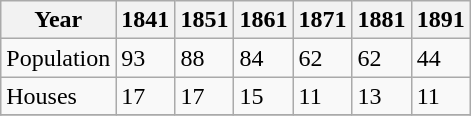<table class="wikitable">
<tr>
<th>Year</th>
<th>1841</th>
<th>1851</th>
<th>1861</th>
<th>1871</th>
<th>1881</th>
<th>1891</th>
</tr>
<tr>
<td>Population</td>
<td>93</td>
<td>88</td>
<td>84</td>
<td>62</td>
<td>62</td>
<td>44</td>
</tr>
<tr>
<td>Houses</td>
<td>17</td>
<td>17</td>
<td>15</td>
<td>11</td>
<td>13</td>
<td>11</td>
</tr>
<tr>
</tr>
</table>
